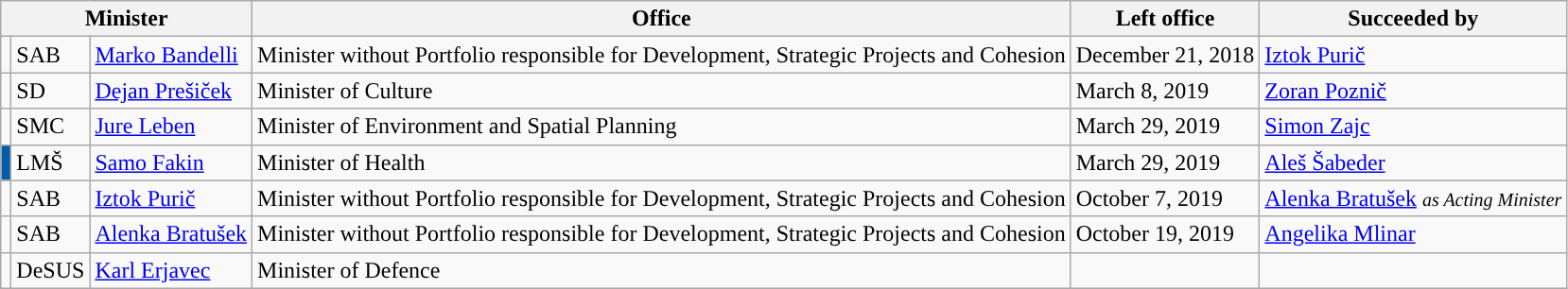<table class="wikitable">
<tr>
<th colspan="3">Minister</th>
<th>Office</th>
<th>Left office</th>
<th>Succeeded by</th>
</tr>
<tr>
<td style="background:"></td>
<td>SAB</td>
<td><a href='#'>Marko Bandelli</a></td>
<td>Minister without Portfolio responsible for Development, Strategic Projects and Cohesion</td>
<td>December 21, 2018</td>
<td><a href='#'>Iztok Purič</a></td>
</tr>
<tr>
<td style="background:"></td>
<td>SD</td>
<td><a href='#'>Dejan Prešiček</a></td>
<td>Minister of Culture</td>
<td>March 8, 2019</td>
<td><a href='#'>Zoran Poznič</a></td>
</tr>
<tr>
<td style="background:"></td>
<td>SMC</td>
<td><a href='#'>Jure Leben</a></td>
<td>Minister of Environment and Spatial Planning</td>
<td>March 29, 2019</td>
<td><a href='#'>Simon Zajc</a></td>
</tr>
<tr>
<td style="background:#005bab"></td>
<td>LMŠ</td>
<td><a href='#'>Samo Fakin</a></td>
<td>Minister of Health</td>
<td>March 29, 2019</td>
<td><a href='#'>Aleš Šabeder</a></td>
</tr>
<tr>
<td style="background:"></td>
<td>SAB</td>
<td><a href='#'>Iztok Purič</a></td>
<td>Minister without Portfolio responsible for Development, Strategic Projects and Cohesion</td>
<td>October 7, 2019</td>
<td><a href='#'>Alenka Bratušek</a> <em><small>as Acting Minister</small></em></td>
</tr>
<tr>
<td></td>
<td>SAB</td>
<td><a href='#'>Alenka Bratušek</a></td>
<td>Minister without Portfolio responsible for Development, Strategic Projects and Cohesion</td>
<td>October 19, 2019</td>
<td><a href='#'>Angelika Mlinar</a></td>
</tr>
<tr>
<td></td>
<td>DeSUS</td>
<td><a href='#'>Karl Erjavec</a></td>
<td>Minister of Defence</td>
<td></td>
<td></td>
</tr>
</table>
